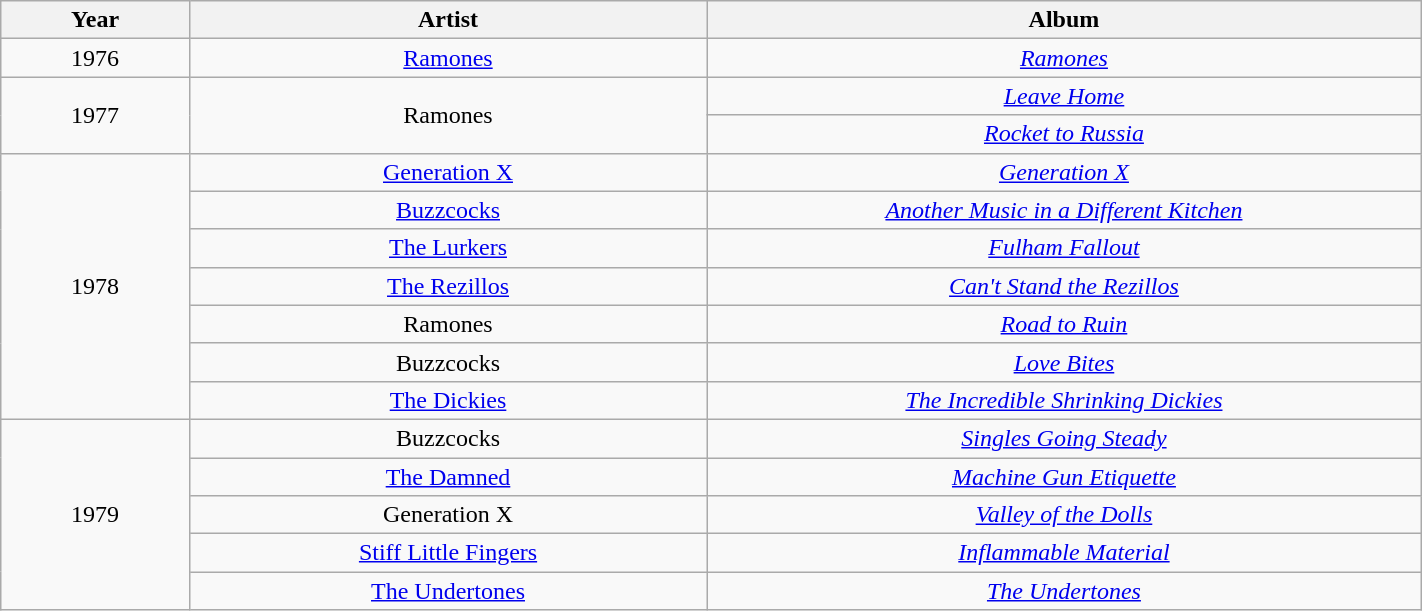<table class="wikitable" style="margin:auto; text-align:center; width:75%;">
<tr>
<th scope="col" style="width:50px;">Year</th>
<th scope="col" style="width:150px;">Artist</th>
<th scope="col" style="width:210px;">Album</th>
</tr>
<tr>
<td>1976</td>
<td><a href='#'>Ramones</a></td>
<td><em><a href='#'>Ramones</a></em></td>
</tr>
<tr>
<td rowspan=2>1977</td>
<td rowspan=2>Ramones</td>
<td><em><a href='#'>Leave Home</a></em></td>
</tr>
<tr>
<td><em><a href='#'>Rocket to Russia</a></em></td>
</tr>
<tr>
<td rowspan=7>1978</td>
<td><a href='#'>Generation X</a></td>
<td><em><a href='#'>Generation X</a></em></td>
</tr>
<tr>
<td><a href='#'>Buzzcocks</a></td>
<td><em><a href='#'>Another Music in a Different Kitchen</a></em></td>
</tr>
<tr>
<td><a href='#'>The Lurkers</a></td>
<td><em><a href='#'>Fulham Fallout</a></em></td>
</tr>
<tr>
<td><a href='#'>The Rezillos</a></td>
<td><em><a href='#'>Can't Stand the Rezillos</a></em></td>
</tr>
<tr>
<td>Ramones</td>
<td><em><a href='#'>Road to Ruin</a></em></td>
</tr>
<tr>
<td>Buzzcocks</td>
<td><em><a href='#'>Love Bites</a></em></td>
</tr>
<tr>
<td><a href='#'>The Dickies</a></td>
<td><em><a href='#'>The Incredible Shrinking Dickies</a></em></td>
</tr>
<tr>
<td rowspan=5>1979</td>
<td>Buzzcocks</td>
<td><em><a href='#'>Singles Going Steady</a></em></td>
</tr>
<tr>
<td><a href='#'>The Damned</a></td>
<td><em><a href='#'>Machine Gun Etiquette</a></em></td>
</tr>
<tr>
<td>Generation X</td>
<td><em><a href='#'>Valley of the Dolls</a></em></td>
</tr>
<tr>
<td><a href='#'>Stiff Little Fingers</a></td>
<td><em><a href='#'>Inflammable Material</a></em></td>
</tr>
<tr>
<td><a href='#'>The Undertones</a></td>
<td><em><a href='#'>The Undertones</a></em></td>
</tr>
</table>
